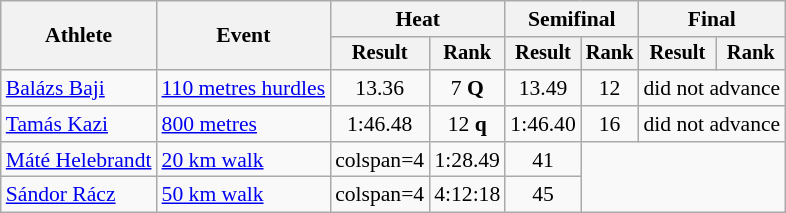<table class="wikitable" style="font-size:90%">
<tr>
<th rowspan="2">Athlete</th>
<th rowspan="2">Event</th>
<th colspan="2">Heat</th>
<th colspan="2">Semifinal</th>
<th colspan="2">Final</th>
</tr>
<tr style="font-size:95%">
<th>Result</th>
<th>Rank</th>
<th>Result</th>
<th>Rank</th>
<th>Result</th>
<th>Rank</th>
</tr>
<tr align=center>
<td align=left><a href='#'>Balázs Baji</a></td>
<td align=left><a href='#'>110 metres hurdles</a></td>
<td>13.36</td>
<td>7 <strong>Q</strong></td>
<td>13.49</td>
<td>12</td>
<td colspan=2>did not advance</td>
</tr>
<tr align=center>
<td align=left><a href='#'>Tamás Kazi</a></td>
<td align=left><a href='#'>800 metres</a></td>
<td>1:46.48</td>
<td>12 <strong>q</strong></td>
<td>1:46.40</td>
<td>16</td>
<td colspan=2>did not advance</td>
</tr>
<tr align=center>
<td align=left><a href='#'>Máté Helebrandt</a></td>
<td align=left><a href='#'>20 km walk</a></td>
<td>colspan=4 </td>
<td>1:28.49</td>
<td>41</td>
</tr>
<tr align=center>
<td align=left><a href='#'>Sándor Rácz</a></td>
<td align=left><a href='#'>50 km walk</a></td>
<td>colspan=4 </td>
<td>4:12:18</td>
<td>45</td>
</tr>
</table>
